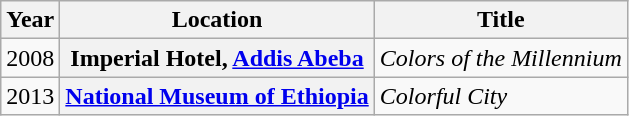<table class="wikitable sortable plainrowheaders">
<tr>
<th scope="col">Year</th>
<th scope="col">Location</th>
<th scope="col">Title</th>
</tr>
<tr>
<td>2008</td>
<th scope="row">Imperial Hotel, <a href='#'>Addis Abeba</a></th>
<td><em>Colors of the Millennium</em></td>
</tr>
<tr>
<td>2013</td>
<th scope="row"><a href='#'>National Museum of Ethiopia</a></th>
<td><em>Colorful City</em></td>
</tr>
</table>
